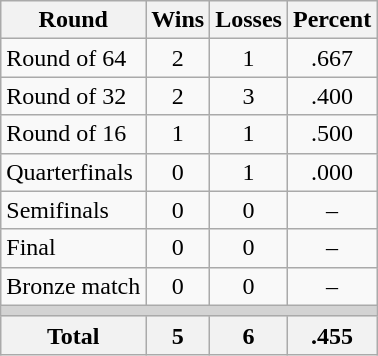<table class=wikitable>
<tr>
<th>Round</th>
<th>Wins</th>
<th>Losses</th>
<th>Percent</th>
</tr>
<tr align=center>
<td align=left>Round of 64</td>
<td>2</td>
<td>1</td>
<td>.667</td>
</tr>
<tr align=center>
<td align=left>Round of 32</td>
<td>2</td>
<td>3</td>
<td>.400</td>
</tr>
<tr align=center>
<td align=left>Round of 16</td>
<td>1</td>
<td>1</td>
<td>.500</td>
</tr>
<tr align=center>
<td align=left>Quarterfinals</td>
<td>0</td>
<td>1</td>
<td>.000</td>
</tr>
<tr align=center>
<td align=left>Semifinals</td>
<td>0</td>
<td>0</td>
<td>–</td>
</tr>
<tr align=center>
<td align=left>Final</td>
<td>0</td>
<td>0</td>
<td>–</td>
</tr>
<tr align=center>
<td align=left>Bronze match</td>
<td>0</td>
<td>0</td>
<td>–</td>
</tr>
<tr>
<td colspan=4 bgcolor=lightgray></td>
</tr>
<tr>
<th>Total</th>
<th>5</th>
<th>6</th>
<th>.455</th>
</tr>
</table>
